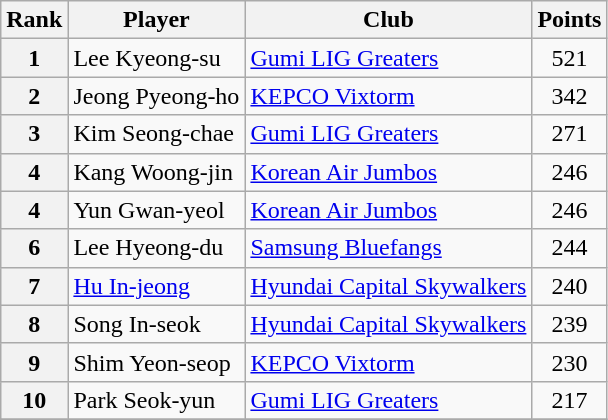<table class=wikitable>
<tr>
<th>Rank</th>
<th>Player</th>
<th>Club</th>
<th>Points</th>
</tr>
<tr>
<th>1</th>
<td> Lee Kyeong-su</td>
<td><a href='#'>Gumi LIG Greaters</a></td>
<td align=center>521</td>
</tr>
<tr>
<th>2</th>
<td> Jeong Pyeong-ho</td>
<td><a href='#'>KEPCO Vixtorm</a></td>
<td align=center>342</td>
</tr>
<tr>
<th>3</th>
<td> Kim Seong-chae</td>
<td><a href='#'>Gumi LIG Greaters</a></td>
<td align=center>271</td>
</tr>
<tr>
<th>4</th>
<td> Kang Woong-jin</td>
<td><a href='#'>Korean Air Jumbos</a></td>
<td align=center>246</td>
</tr>
<tr>
<th>4</th>
<td> Yun Gwan-yeol</td>
<td><a href='#'>Korean Air Jumbos</a></td>
<td align=center>246</td>
</tr>
<tr>
<th>6</th>
<td> Lee Hyeong-du</td>
<td><a href='#'>Samsung Bluefangs</a></td>
<td align=center>244</td>
</tr>
<tr>
<th>7</th>
<td> <a href='#'>Hu In-jeong</a></td>
<td><a href='#'>Hyundai Capital Skywalkers</a></td>
<td align=center>240</td>
</tr>
<tr>
<th>8</th>
<td> Song In-seok</td>
<td><a href='#'>Hyundai Capital Skywalkers</a></td>
<td align=center>239</td>
</tr>
<tr>
<th>9</th>
<td> Shim Yeon-seop</td>
<td><a href='#'>KEPCO Vixtorm</a></td>
<td align=center>230</td>
</tr>
<tr>
<th>10</th>
<td> Park Seok-yun</td>
<td><a href='#'>Gumi LIG Greaters</a></td>
<td align=center>217</td>
</tr>
<tr>
</tr>
</table>
